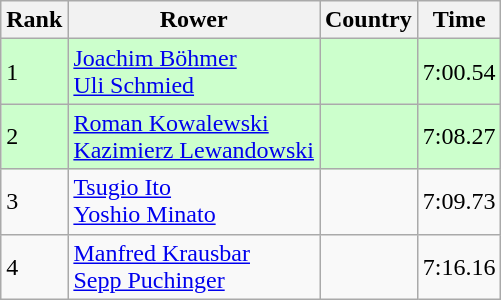<table class="wikitable sortable" style="text-align:middle">
<tr>
<th>Rank</th>
<th>Rower</th>
<th>Country</th>
<th>Time</th>
</tr>
<tr bgcolor=ccffcc>
<td>1</td>
<td><a href='#'>Joachim Böhmer</a><br><a href='#'>Uli Schmied</a></td>
<td></td>
<td>7:00.54</td>
</tr>
<tr bgcolor=ccffcc>
<td>2</td>
<td><a href='#'>Roman Kowalewski</a><br><a href='#'>Kazimierz Lewandowski</a></td>
<td></td>
<td>7:08.27</td>
</tr>
<tr>
<td>3</td>
<td><a href='#'>Tsugio Ito</a><br><a href='#'>Yoshio Minato</a></td>
<td></td>
<td>7:09.73</td>
</tr>
<tr>
<td>4</td>
<td><a href='#'>Manfred Krausbar</a><br><a href='#'>Sepp Puchinger</a></td>
<td></td>
<td>7:16.16</td>
</tr>
</table>
